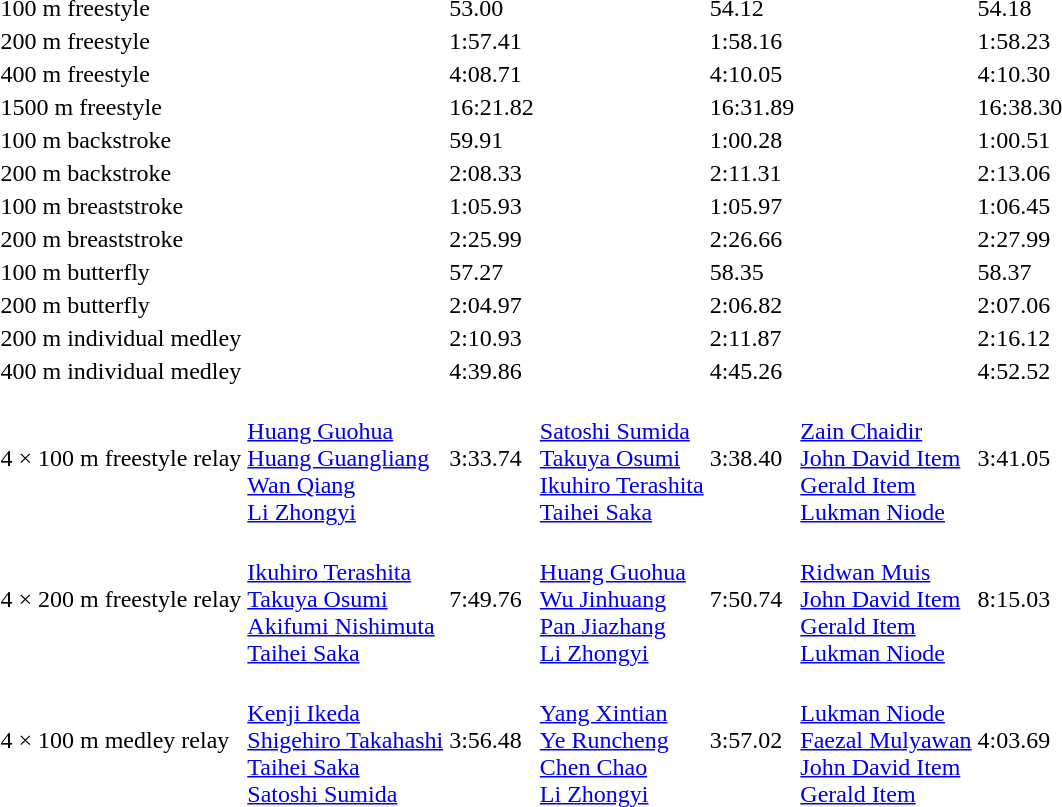<table>
<tr>
<td>100 m freestyle<br></td>
<td></td>
<td>53.00<br></td>
<td></td>
<td>54.12</td>
<td></td>
<td>54.18</td>
</tr>
<tr>
<td>200 m freestyle<br></td>
<td></td>
<td>1:57.41</td>
<td></td>
<td>1:58.16</td>
<td></td>
<td>1:58.23</td>
</tr>
<tr>
<td>400 m freestyle<br></td>
<td></td>
<td>4:08.71</td>
<td></td>
<td>4:10.05</td>
<td></td>
<td>4:10.30</td>
</tr>
<tr>
<td>1500 m freestyle<br></td>
<td></td>
<td>16:21.82</td>
<td></td>
<td>16:31.89</td>
<td></td>
<td>16:38.30</td>
</tr>
<tr>
<td>100 m backstroke<br></td>
<td></td>
<td>59.91<br></td>
<td></td>
<td>1:00.28</td>
<td></td>
<td>1:00.51</td>
</tr>
<tr>
<td>200 m backstroke<br></td>
<td></td>
<td>2:08.33<br></td>
<td></td>
<td>2:11.31</td>
<td></td>
<td>2:13.06</td>
</tr>
<tr>
<td>100 m breaststroke<br></td>
<td></td>
<td>1:05.93</td>
<td></td>
<td>1:05.97</td>
<td></td>
<td>1:06.45</td>
</tr>
<tr>
<td>200 m breaststroke<br></td>
<td></td>
<td>2:25.99</td>
<td></td>
<td>2:26.66</td>
<td></td>
<td>2:27.99</td>
</tr>
<tr>
<td>100 m butterfly<br></td>
<td></td>
<td>57.27<br></td>
<td></td>
<td>58.35</td>
<td></td>
<td>58.37</td>
</tr>
<tr>
<td>200 m butterfly<br></td>
<td></td>
<td>2:04.97<br></td>
<td></td>
<td>2:06.82</td>
<td></td>
<td>2:07.06</td>
</tr>
<tr>
<td>200 m individual medley<br></td>
<td></td>
<td>2:10.93</td>
<td></td>
<td>2:11.87</td>
<td></td>
<td>2:16.12</td>
</tr>
<tr>
<td>400 m individual medley<br></td>
<td></td>
<td>4:39.86<br></td>
<td></td>
<td>4:45.26</td>
<td></td>
<td>4:52.52</td>
</tr>
<tr>
<td>4 × 100 m freestyle relay<br></td>
<td><br><a href='#'>Huang Guohua</a><br><a href='#'>Huang Guangliang</a><br><a href='#'>Wan Qiang</a><br><a href='#'>Li Zhongyi</a></td>
<td>3:33.74<br></td>
<td><br><a href='#'>Satoshi Sumida</a><br><a href='#'>Takuya Osumi</a><br><a href='#'>Ikuhiro Terashita</a><br><a href='#'>Taihei Saka</a></td>
<td>3:38.40</td>
<td><br><a href='#'>Zain Chaidir</a><br><a href='#'>John David Item</a><br><a href='#'>Gerald Item</a><br><a href='#'>Lukman Niode</a></td>
<td>3:41.05</td>
</tr>
<tr>
<td>4 × 200 m freestyle relay<br></td>
<td><br><a href='#'>Ikuhiro Terashita</a><br><a href='#'>Takuya Osumi</a><br><a href='#'>Akifumi Nishimuta</a><br><a href='#'>Taihei Saka</a></td>
<td>7:49.76</td>
<td><br><a href='#'>Huang Guohua</a><br><a href='#'>Wu Jinhuang</a><br><a href='#'>Pan Jiazhang</a><br><a href='#'>Li Zhongyi</a></td>
<td>7:50.74</td>
<td><br><a href='#'>Ridwan Muis</a><br><a href='#'>John David Item</a><br><a href='#'>Gerald Item</a><br><a href='#'>Lukman Niode</a></td>
<td>8:15.03</td>
</tr>
<tr>
<td>4 × 100 m medley relay<br></td>
<td><br><a href='#'>Kenji Ikeda</a><br><a href='#'>Shigehiro Takahashi</a><br><a href='#'>Taihei Saka</a><br><a href='#'>Satoshi Sumida</a></td>
<td>3:56.48<br></td>
<td><br><a href='#'>Yang Xintian</a><br><a href='#'>Ye Runcheng</a><br><a href='#'>Chen Chao</a><br><a href='#'>Li Zhongyi</a></td>
<td>3:57.02</td>
<td><br><a href='#'>Lukman Niode</a><br><a href='#'>Faezal Mulyawan</a><br><a href='#'>John David Item</a><br><a href='#'>Gerald Item</a></td>
<td>4:03.69</td>
</tr>
</table>
